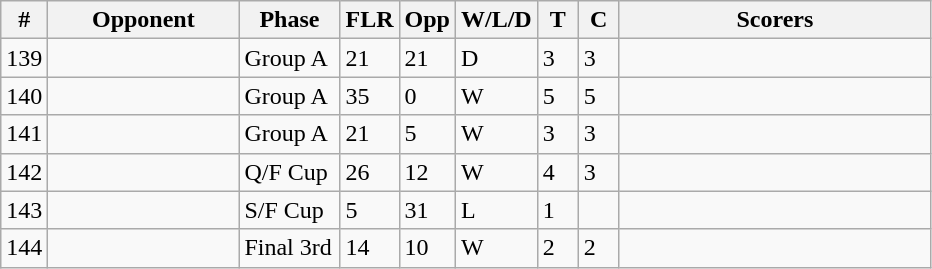<table class="wikitable sortable">
<tr>
<th width=10>#</th>
<th width=120>Opponent</th>
<th width=60>Phase</th>
<th width=30>FLR</th>
<th width=30>Opp</th>
<th width=45>W/L/D</th>
<th width=20>T</th>
<th width=20>C</th>
<th width=200>Scorers</th>
</tr>
<tr>
<td>139</td>
<td></td>
<td>Group A</td>
<td>21</td>
<td>21</td>
<td>D</td>
<td>3</td>
<td>3</td>
<td></td>
</tr>
<tr>
<td>140</td>
<td></td>
<td>Group A</td>
<td>35</td>
<td>0</td>
<td>W</td>
<td>5</td>
<td>5</td>
<td></td>
</tr>
<tr>
<td>141</td>
<td></td>
<td>Group A</td>
<td>21</td>
<td>5</td>
<td>W</td>
<td>3</td>
<td>3</td>
<td></td>
</tr>
<tr>
<td>142</td>
<td></td>
<td>Q/F Cup</td>
<td>26</td>
<td>12</td>
<td>W</td>
<td>4</td>
<td>3</td>
<td></td>
</tr>
<tr>
<td>143</td>
<td></td>
<td>S/F Cup</td>
<td>5</td>
<td>31</td>
<td>L</td>
<td>1</td>
<td></td>
<td></td>
</tr>
<tr>
<td>144</td>
<td></td>
<td>Final 3rd</td>
<td>14</td>
<td>10</td>
<td>W</td>
<td>2</td>
<td>2</td>
<td></td>
</tr>
</table>
